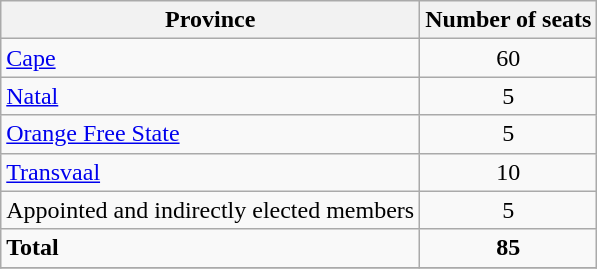<table class="wikitable">
<tr>
<th>Province</th>
<th>Number of seats</th>
</tr>
<tr>
<td><a href='#'>Cape</a></td>
<td align="center">60</td>
</tr>
<tr>
<td><a href='#'>Natal</a></td>
<td align="center">5</td>
</tr>
<tr>
<td><a href='#'>Orange Free State</a></td>
<td align="center">5</td>
</tr>
<tr>
<td><a href='#'>Transvaal</a></td>
<td align="center">10</td>
</tr>
<tr>
<td>Appointed and indirectly elected members</td>
<td align="center">5</td>
</tr>
<tr>
<td><strong>Total</strong></td>
<td align="center"><strong>85</strong></td>
</tr>
<tr>
</tr>
</table>
